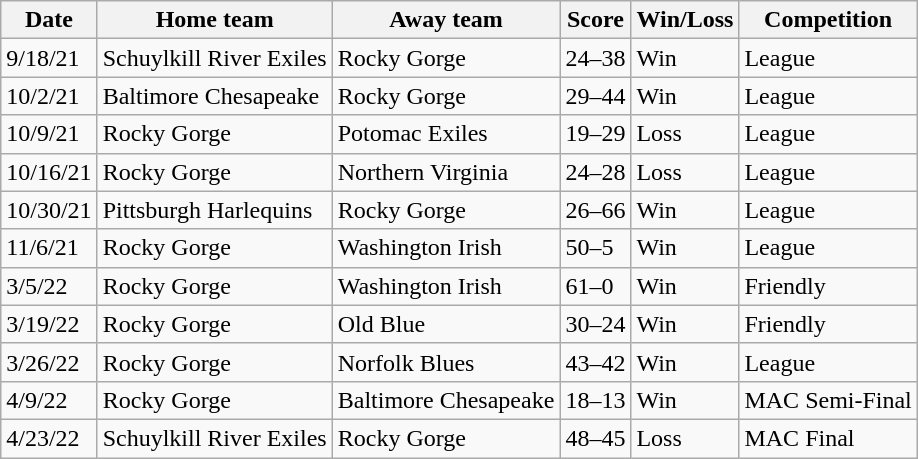<table class="wikitable">
<tr>
<th>Date</th>
<th>Home team</th>
<th>Away team</th>
<th>Score</th>
<th>Win/Loss</th>
<th>Competition</th>
</tr>
<tr>
<td>9/18/21</td>
<td>Schuylkill River Exiles</td>
<td>Rocky Gorge</td>
<td>24–38</td>
<td>Win</td>
<td>League</td>
</tr>
<tr>
<td>10/2/21</td>
<td>Baltimore Chesapeake</td>
<td>Rocky Gorge</td>
<td>29–44</td>
<td>Win</td>
<td>League</td>
</tr>
<tr>
<td>10/9/21</td>
<td>Rocky Gorge</td>
<td>Potomac Exiles</td>
<td>19–29</td>
<td>Loss</td>
<td>League</td>
</tr>
<tr>
<td>10/16/21</td>
<td>Rocky Gorge</td>
<td>Northern Virginia</td>
<td>24–28</td>
<td>Loss</td>
<td>League</td>
</tr>
<tr>
<td>10/30/21</td>
<td>Pittsburgh Harlequins</td>
<td>Rocky Gorge</td>
<td>26–66</td>
<td>Win</td>
<td>League</td>
</tr>
<tr>
<td>11/6/21</td>
<td>Rocky Gorge</td>
<td>Washington Irish</td>
<td>50–5</td>
<td>Win</td>
<td>League</td>
</tr>
<tr>
<td>3/5/22</td>
<td>Rocky Gorge</td>
<td>Washington Irish</td>
<td>61–0</td>
<td>Win</td>
<td>Friendly</td>
</tr>
<tr>
<td>3/19/22</td>
<td>Rocky Gorge</td>
<td>Old Blue</td>
<td>30–24</td>
<td>Win</td>
<td>Friendly</td>
</tr>
<tr>
<td>3/26/22</td>
<td>Rocky Gorge</td>
<td>Norfolk Blues</td>
<td>43–42</td>
<td>Win</td>
<td>League</td>
</tr>
<tr>
<td>4/9/22</td>
<td>Rocky Gorge</td>
<td>Baltimore Chesapeake</td>
<td>18–13</td>
<td>Win</td>
<td>MAC Semi-Final</td>
</tr>
<tr>
<td>4/23/22</td>
<td>Schuylkill River Exiles</td>
<td>Rocky Gorge</td>
<td>48–45</td>
<td>Loss</td>
<td>MAC Final</td>
</tr>
</table>
